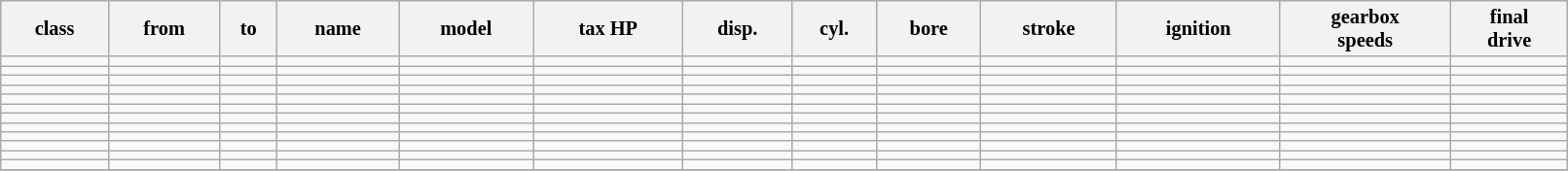<table class="wikitable" style="font-size:85%; width:85%">
<tr>
<th>class</th>
<th>from</th>
<th>to</th>
<th>name</th>
<th>model</th>
<th>tax HP</th>
<th>disp.</th>
<th>cyl.</th>
<th>bore</th>
<th>stroke</th>
<th>ignition</th>
<th>gearbox<br>speeds</th>
<th>final<br>drive</th>
</tr>
<tr>
<td></td>
<td></td>
<td></td>
<td></td>
<td></td>
<td></td>
<td></td>
<td></td>
<td></td>
<td></td>
<td></td>
<td></td>
<td></td>
</tr>
<tr>
<td></td>
<td></td>
<td></td>
<td></td>
<td></td>
<td></td>
<td></td>
<td></td>
<td></td>
<td></td>
<td></td>
<td></td>
<td></td>
</tr>
<tr>
<td></td>
<td></td>
<td></td>
<td></td>
<td></td>
<td></td>
<td></td>
<td></td>
<td></td>
<td></td>
<td></td>
<td></td>
<td></td>
</tr>
<tr>
<td></td>
<td></td>
<td></td>
<td></td>
<td></td>
<td></td>
<td></td>
<td></td>
<td></td>
<td></td>
<td></td>
<td></td>
<td></td>
</tr>
<tr>
<td></td>
<td></td>
<td></td>
<td></td>
<td></td>
<td></td>
<td></td>
<td></td>
<td></td>
<td></td>
<td></td>
<td></td>
<td></td>
</tr>
<tr>
<td></td>
<td></td>
<td></td>
<td></td>
<td></td>
<td></td>
<td></td>
<td></td>
<td></td>
<td></td>
<td></td>
<td></td>
<td></td>
</tr>
<tr>
<td></td>
<td></td>
<td></td>
<td></td>
<td></td>
<td></td>
<td></td>
<td></td>
<td></td>
<td></td>
<td></td>
<td></td>
<td></td>
</tr>
<tr>
<td></td>
<td></td>
<td></td>
<td></td>
<td></td>
<td></td>
<td></td>
<td></td>
<td></td>
<td></td>
<td></td>
<td></td>
<td></td>
</tr>
<tr>
<td></td>
<td></td>
<td></td>
<td></td>
<td></td>
<td></td>
<td></td>
<td></td>
<td></td>
<td></td>
<td></td>
<td></td>
<td></td>
</tr>
<tr>
<td></td>
<td></td>
<td></td>
<td></td>
<td></td>
<td></td>
<td></td>
<td></td>
<td></td>
<td></td>
<td></td>
<td></td>
<td></td>
</tr>
<tr>
<td></td>
<td></td>
<td></td>
<td></td>
<td></td>
<td></td>
<td></td>
<td></td>
<td></td>
<td></td>
<td></td>
<td></td>
<td></td>
</tr>
<tr>
<td></td>
<td></td>
<td></td>
<td></td>
<td></td>
<td></td>
<td></td>
<td></td>
<td></td>
<td></td>
<td></td>
<td></td>
<td></td>
</tr>
<tr>
</tr>
</table>
